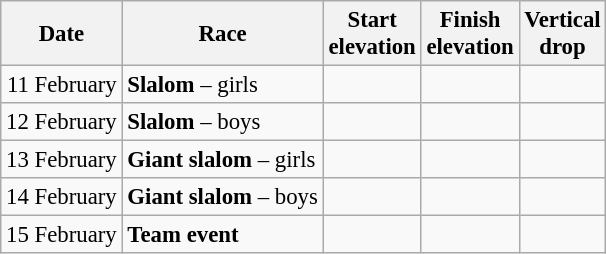<table class="wikitable sortable" style="text-align:right; font-size:95%;">
<tr>
<th>Date</th>
<th>Race</th>
<th>Start<br>elevation</th>
<th>Finish<br>elevation</th>
<th>Vertical<br>drop</th>
</tr>
<tr>
<td>11 February</td>
<td align=left><strong>Slalom</strong> – girls</td>
<td></td>
<td></td>
<td></td>
</tr>
<tr>
<td>12 February</td>
<td align=left><strong>Slalom</strong> – boys</td>
<td></td>
<td></td>
<td></td>
</tr>
<tr>
<td>13 February</td>
<td align=left><strong>Giant slalom</strong> – girls</td>
<td></td>
<td></td>
<td></td>
</tr>
<tr>
<td>14 February</td>
<td align=left><strong>Giant slalom</strong> – boys</td>
<td></td>
<td></td>
<td></td>
</tr>
<tr>
<td>15 February</td>
<td align=left><strong>Team event</strong></td>
<td></td>
<td></td>
<td></td>
</tr>
</table>
